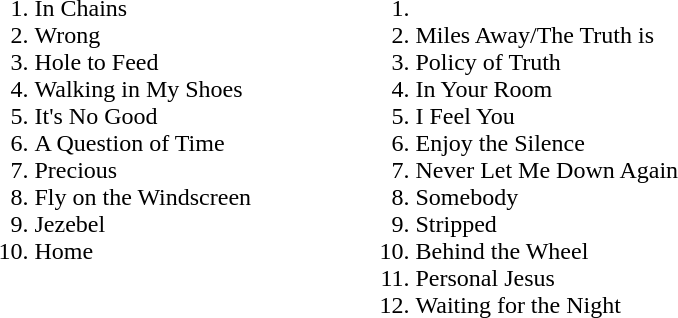<table>
<tr>
<td width=250 valign=top><br><ol><li>In Chains</li><li>Wrong</li><li>Hole to Feed</li><li>Walking in My Shoes</li><li>It's No Good</li><li>A Question of Time</li><li>Precious</li><li>Fly on the Windscreen</li><li>Jezebel</li><li>Home</li></ol></td>
<td width=250 valign=top><br><ol><li><li>Miles Away/The Truth is</li><li>Policy of Truth</li><li>In Your Room</li><li>I Feel You</li><li>Enjoy the Silence</li><li>Never Let Me Down Again</li><li>Somebody</li><li>Stripped</li><li>Behind the Wheel</li><li>Personal Jesus</li><li>Waiting for the Night</li></ol></td>
</tr>
</table>
